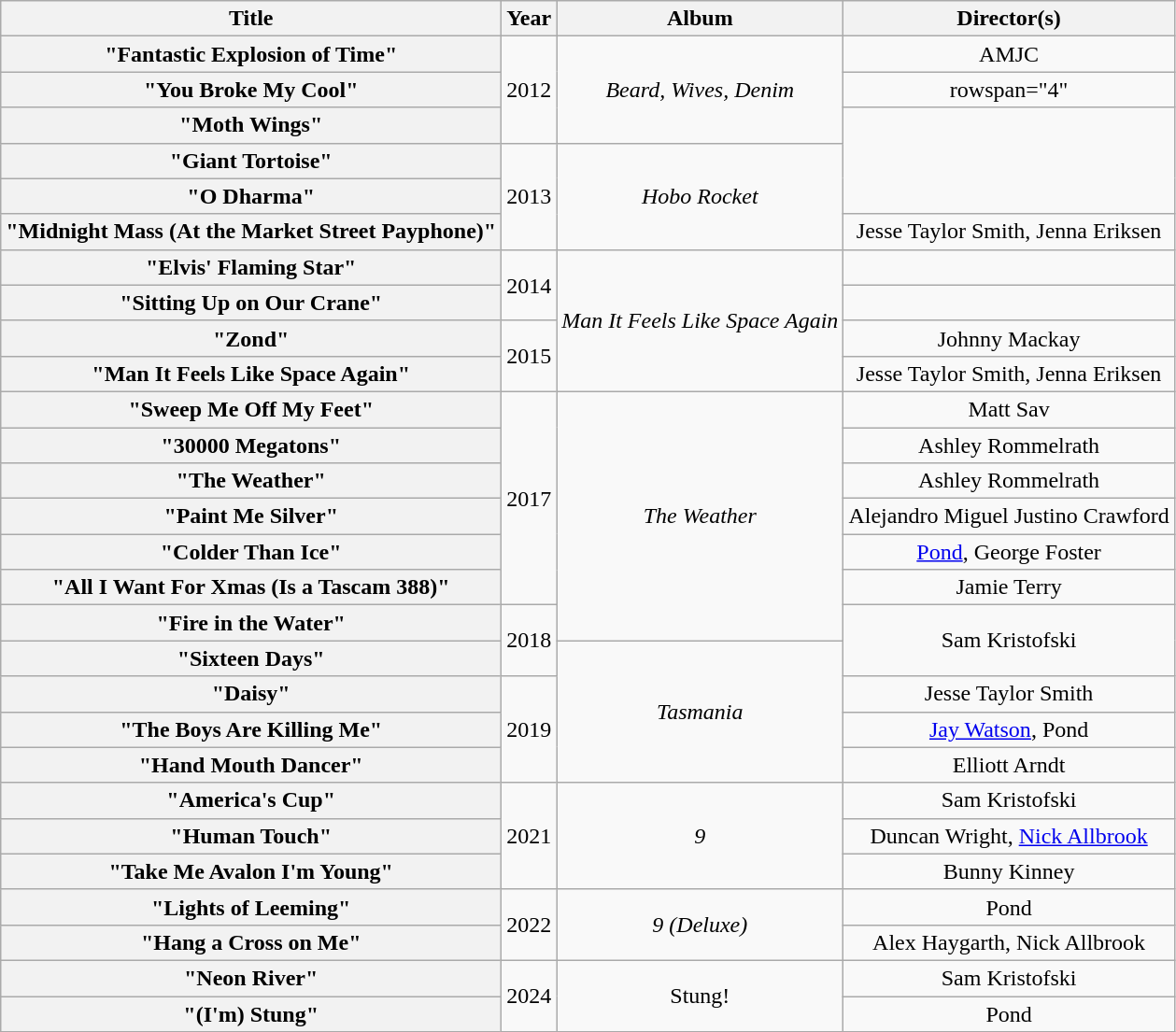<table class="wikitable plainrowheaders" style="text-align:center;">
<tr>
<th scope="col">Title</th>
<th scope="col">Year</th>
<th scope="col">Album</th>
<th scope="col">Director(s)</th>
</tr>
<tr>
<th scope="row">"Fantastic Explosion of Time"</th>
<td rowspan="3">2012</td>
<td rowspan="3"><em>Beard, Wives, Denim</em></td>
<td>AMJC</td>
</tr>
<tr>
<th scope="row">"You Broke My Cool"</th>
<td>rowspan="4" </td>
</tr>
<tr>
<th scope="row">"Moth Wings"</th>
</tr>
<tr>
<th scope="row">"Giant Tortoise"</th>
<td rowspan="3">2013</td>
<td rowspan="3"><em>Hobo Rocket</em></td>
</tr>
<tr>
<th scope="row">"O Dharma"</th>
</tr>
<tr>
<th scope="row">"Midnight Mass (At the Market Street Payphone)"</th>
<td>Jesse Taylor Smith, Jenna Eriksen</td>
</tr>
<tr>
<th scope="row">"Elvis' Flaming Star"</th>
<td rowspan="2">2014</td>
<td rowspan="4"><em>Man It Feels Like Space Again</em></td>
<td></td>
</tr>
<tr>
<th scope="row">"Sitting Up on Our Crane"</th>
<td></td>
</tr>
<tr>
<th scope="row">"Zond"</th>
<td rowspan="2">2015</td>
<td>Johnny Mackay</td>
</tr>
<tr>
<th scope="row">"Man It Feels Like Space Again"</th>
<td>Jesse Taylor Smith, Jenna Eriksen</td>
</tr>
<tr>
<th scope="row">"Sweep Me Off My Feet"</th>
<td rowspan="6">2017</td>
<td rowspan="7"><em>The Weather</em></td>
<td>Matt Sav</td>
</tr>
<tr>
<th scope="row">"30000 Megatons"</th>
<td>Ashley Rommelrath</td>
</tr>
<tr>
<th scope="row">"The Weather"</th>
<td>Ashley Rommelrath</td>
</tr>
<tr>
<th scope="row">"Paint Me Silver"</th>
<td>Alejandro Miguel Justino Crawford</td>
</tr>
<tr>
<th scope="row">"Colder Than Ice"</th>
<td><a href='#'>Pond</a>, George Foster</td>
</tr>
<tr>
<th scope="row">"All I Want For Xmas (Is a Tascam 388)"</th>
<td>Jamie Terry</td>
</tr>
<tr>
<th scope="row">"Fire in the Water"</th>
<td rowspan="2">2018</td>
<td rowspan="2">Sam Kristofski</td>
</tr>
<tr>
<th scope="row">"Sixteen Days"</th>
<td rowspan="4"><em>Tasmania</em></td>
</tr>
<tr>
<th scope="row">"Daisy"</th>
<td rowspan="3">2019</td>
<td>Jesse Taylor Smith</td>
</tr>
<tr>
<th scope="row">"The Boys Are Killing Me"</th>
<td><a href='#'>Jay Watson</a>, Pond</td>
</tr>
<tr>
<th scope="row">"Hand Mouth Dancer"</th>
<td>Elliott Arndt</td>
</tr>
<tr>
<th scope="row">"America's Cup"</th>
<td rowspan="3">2021</td>
<td rowspan="3"><em>9</em></td>
<td>Sam Kristofski</td>
</tr>
<tr>
<th scope="row">"Human Touch"</th>
<td>Duncan Wright, <a href='#'>Nick Allbrook</a></td>
</tr>
<tr>
<th scope="row">"Take Me Avalon I'm Young"</th>
<td>Bunny Kinney</td>
</tr>
<tr>
<th scope="row">"Lights of Leeming"</th>
<td rowspan="2">2022</td>
<td rowspan="2"><em>9 (Deluxe)</em></td>
<td>Pond</td>
</tr>
<tr>
<th scope="row">"Hang a Cross on Me"</th>
<td>Alex Haygarth, Nick Allbrook</td>
</tr>
<tr>
<th scope="row">"Neon River"</th>
<td rowspan="2">2024</td>
<td rowspan="2">Stung!</td>
<td>Sam Kristofski</td>
</tr>
<tr>
<th scope="row">"(I'm) Stung"</th>
<td>Pond</td>
</tr>
</table>
